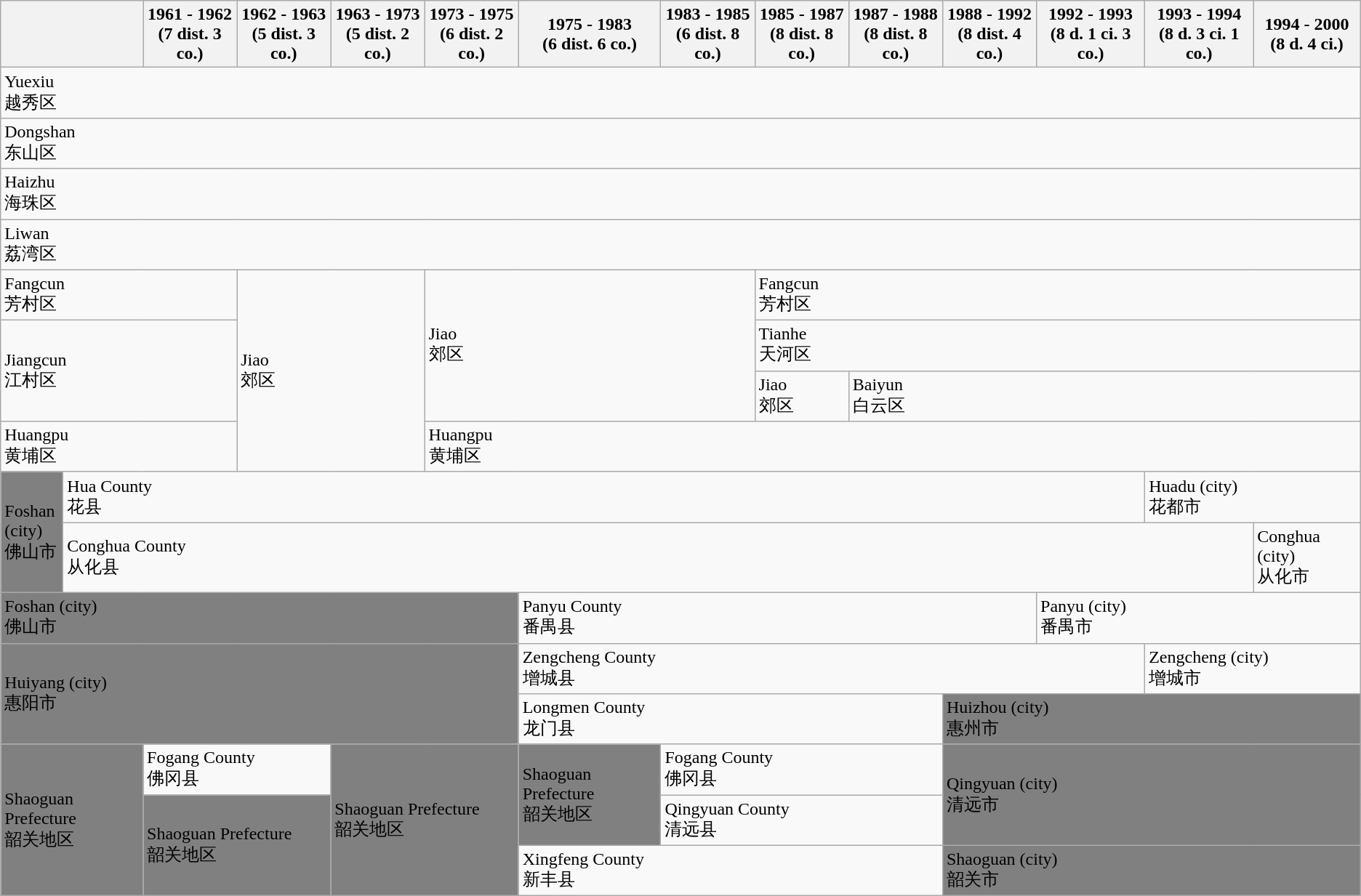<table border="1" class=wikitable frame="box" rules="all">
<tr>
<th colspan="2"><br></th>
<th>1961 - 1962<br>(7 dist. 3 co.)</th>
<th>1962 - 1963<br>(5 dist. 3 co.)</th>
<th>1963 - 1973<br>(5 dist. 2 co.)</th>
<th>1973 - 1975<br>(6 dist. 2 co.)</th>
<th>1975 - 1983<br>(6 dist. 6 co.)</th>
<th>1983 - 1985<br>(6 dist. 8 co.)</th>
<th>1985 - 1987<br>(8 dist. 8 co.)</th>
<th>1987 - 1988<br>(8 dist. 8 co.)</th>
<th>1988 - 1992<br>(8 dist. 4 co.)</th>
<th>1992 - 1993<br>(8 d. 1 ci. 3 co.)</th>
<th>1993 - 1994<br>(8 d. 3 ci. 1 co.)</th>
<th>1994 - 2000<br>(8 d. 4 ci.)</th>
</tr>
<tr>
<td colspan="14">Yuexiu<br>越秀区</td>
</tr>
<tr>
<td colspan="14">Dongshan<br>东山区</td>
</tr>
<tr>
<td colspan="14">Haizhu<br>海珠区</td>
</tr>
<tr>
<td colspan="14">Liwan<br>荔湾区</td>
</tr>
<tr>
<td colspan="3">Fangcun<br>芳村区</td>
<td rowspan="4" colspan="2">Jiao<br>郊区</td>
<td rowspan="3" colspan="3">Jiao<br>郊区</td>
<td colspan="6">Fangcun<br>芳村区</td>
</tr>
<tr>
<td rowspan="2" colspan="3">Jiangcun<br>江村区</td>
<td colspan="6">Tianhe<br>天河区</td>
</tr>
<tr>
<td>Jiao<br>郊区</td>
<td colspan="5">Baiyun<br>白云区</td>
</tr>
<tr>
<td colspan="3">Huangpu<br>黄埔区</td>
<td colspan="9">Huangpu<br>黄埔区</td>
</tr>
<tr>
<td bgcolor="grey" rowspan="2" width="50">Foshan (city)<br>佛山市</td>
<td colspan="11">Hua County<br>花县</td>
<td colspan="2">Huadu (city)<br>花都市</td>
</tr>
<tr>
<td colspan="12">Conghua County<br>从化县</td>
<td colspan="1">Conghua (city)<br>从化市</td>
</tr>
<tr>
<td bgcolor="grey" colspan="6">Foshan (city)<br>佛山市</td>
<td colspan="5">Panyu County<br>番禺县</td>
<td colspan="3">Panyu (city)<br>番禺市</td>
</tr>
<tr>
<td bgcolor="grey" rowspan="2" colspan="6">Huiyang (city)<br>惠阳市</td>
<td colspan="6">Zengcheng County<br>增城县</td>
<td colspan="2">Zengcheng (city)<br>增城市</td>
</tr>
<tr>
<td colspan="4">Longmen County<br>龙门县</td>
<td bgcolor="grey" colspan="4">Huizhou (city)<br>惠州市</td>
</tr>
<tr>
<td bgcolor="grey" rowspan="4" colspan="2">Shaoguan Prefecture<br>韶关地区</td>
<td colspan="2">Fogang County<br>佛冈县</td>
<td bgcolor="grey" rowspan="3" colspan="2">Shaoguan Prefecture<br>韶关地区</td>
<td bgcolor="grey" rowspan="2">Shaoguan Prefecture<br>韶关地区</td>
<td colspan="3">Fogang County<br>佛冈县</td>
<td bgcolor="grey" rowspan="2" colspan="4">Qingyuan (city)<br>清远市</td>
</tr>
<tr>
<td bgcolor="grey" rowspan="2" colspan="2">Shaoguan Prefecture<br>韶关地区</td>
<td colspan="3">Qingyuan County<br>清远县</td>
</tr>
<tr>
<td colspan="4">Xingfeng County<br>新丰县</td>
<td bgcolor="grey" colspan="4">Shaoguan (city)<br>韶关市</td>
</tr>
</table>
